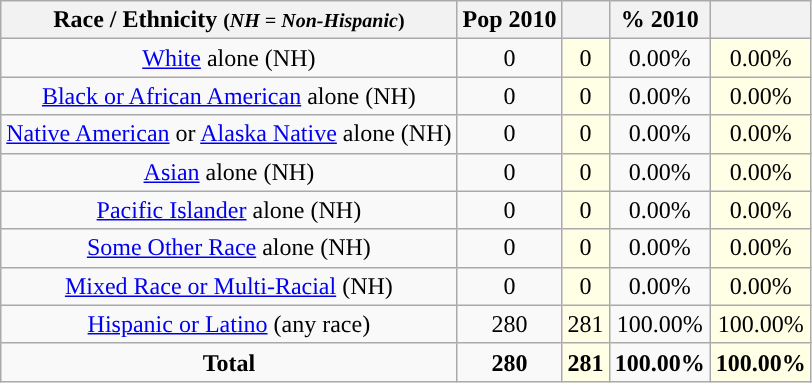<table class="wikitable" style="text-align:center;">
<tr>
<th>Race / Ethnicity <small>(<em>NH = Non-Hispanic</em>)</small></th>
<th>Pop 2010</th>
<th></th>
<th>% 2010</th>
<th></th>
</tr>
<tr>
<td><a href='#'>White</a> alone (NH)</td>
<td>0</td>
<td style='background: #ffffe6;'>0</td>
<td>0.00%</td>
<td style='background: #ffffe6;'>0.00%</td>
</tr>
<tr>
<td><a href='#'>Black or African American</a> alone (NH)</td>
<td>0</td>
<td style='background: #ffffe6;'>0</td>
<td>0.00%</td>
<td style='background: #ffffe6;'>0.00%</td>
</tr>
<tr>
<td><a href='#'>Native American</a> or <a href='#'>Alaska Native</a> alone (NH)</td>
<td>0</td>
<td style='background: #ffffe6;'>0</td>
<td>0.00%</td>
<td style='background: #ffffe6;'>0.00%</td>
</tr>
<tr>
<td><a href='#'>Asian</a> alone (NH)</td>
<td>0</td>
<td style='background: #ffffe6;'>0</td>
<td>0.00%</td>
<td style='background: #ffffe6;'>0.00%</td>
</tr>
<tr>
<td><a href='#'>Pacific Islander</a> alone (NH)</td>
<td>0</td>
<td style='background: #ffffe6;'>0</td>
<td>0.00%</td>
<td style='background: #ffffe6;'>0.00%</td>
</tr>
<tr>
<td><a href='#'>Some Other Race</a> alone (NH)</td>
<td>0</td>
<td style='background: #ffffe6;'>0</td>
<td>0.00%</td>
<td style='background: #ffffe6;'>0.00%</td>
</tr>
<tr>
<td><a href='#'>Mixed Race or Multi-Racial</a> (NH)</td>
<td>0</td>
<td style='background: #ffffe6;'>0</td>
<td>0.00%</td>
<td style='background: #ffffe6;'>0.00%</td>
</tr>
<tr>
<td><a href='#'>Hispanic or Latino</a> (any race)</td>
<td>280</td>
<td style='background: #ffffe6;'>281</td>
<td>100.00%</td>
<td style='background: #ffffe6;'>100.00%</td>
</tr>
<tr>
<td><strong>Total</strong></td>
<td><strong>280</strong></td>
<td style='background: #ffffe6;'><strong>281</strong></td>
<td><strong>100.00%</strong></td>
<td style='background: #ffffe6;'><strong>100.00%</strong></td>
</tr>
</table>
